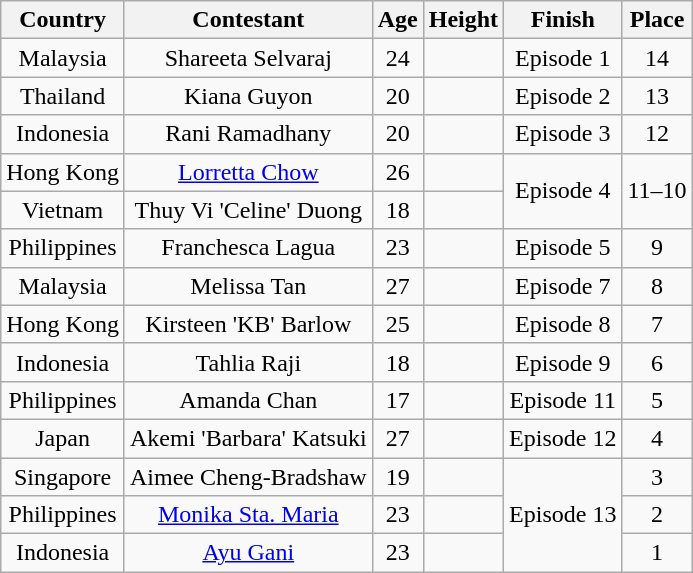<table class="wikitable sortable" style="text-align:center">
<tr>
<th>Country</th>
<th>Contestant</th>
<th>Age</th>
<th>Height</th>
<th>Finish</th>
<th>Place</th>
</tr>
<tr>
<td>Malaysia</td>
<td>Shareeta Selvaraj</td>
<td>24</td>
<td></td>
<td>Episode 1</td>
<td>14</td>
</tr>
<tr>
<td>Thailand</td>
<td>Kiana Guyon</td>
<td>20</td>
<td></td>
<td>Episode 2</td>
<td>13</td>
</tr>
<tr>
<td>Indonesia</td>
<td>Rani Ramadhany</td>
<td>20</td>
<td></td>
<td>Episode 3</td>
<td>12</td>
</tr>
<tr>
<td>Hong Kong</td>
<td><a href='#'>Lorretta Chow</a></td>
<td>26</td>
<td></td>
<td rowspan="2">Episode 4</td>
<td rowspan="2">11–10</td>
</tr>
<tr>
<td>Vietnam</td>
<td>Thuy Vi 'Celine' Duong</td>
<td>18</td>
<td></td>
</tr>
<tr>
<td>Philippines</td>
<td>Franchesca Lagua</td>
<td>23</td>
<td></td>
<td>Episode 5</td>
<td>9</td>
</tr>
<tr>
<td>Malaysia</td>
<td>Melissa Tan</td>
<td>27</td>
<td></td>
<td>Episode 7</td>
<td>8</td>
</tr>
<tr>
<td>Hong Kong</td>
<td>Kirsteen 'KB' Barlow </td>
<td>25</td>
<td></td>
<td>Episode 8</td>
<td>7</td>
</tr>
<tr>
<td>Indonesia</td>
<td>Tahlia Raji</td>
<td>18</td>
<td></td>
<td>Episode 9</td>
<td>6</td>
</tr>
<tr>
<td>Philippines</td>
<td>Amanda Chan</td>
<td>17</td>
<td></td>
<td>Episode 11</td>
<td>5</td>
</tr>
<tr>
<td>Japan</td>
<td>Akemi 'Barbara' Katsuki</td>
<td>27</td>
<td></td>
<td>Episode 12</td>
<td>4</td>
</tr>
<tr>
<td>Singapore</td>
<td>Aimee Cheng-Bradshaw</td>
<td>19</td>
<td></td>
<td rowspan="3">Episode 13</td>
<td>3</td>
</tr>
<tr>
<td>Philippines</td>
<td><a href='#'>Monika Sta. Maria</a></td>
<td>23</td>
<td></td>
<td>2</td>
</tr>
<tr>
<td>Indonesia</td>
<td><a href='#'>Ayu Gani</a></td>
<td>23</td>
<td></td>
<td>1</td>
</tr>
</table>
